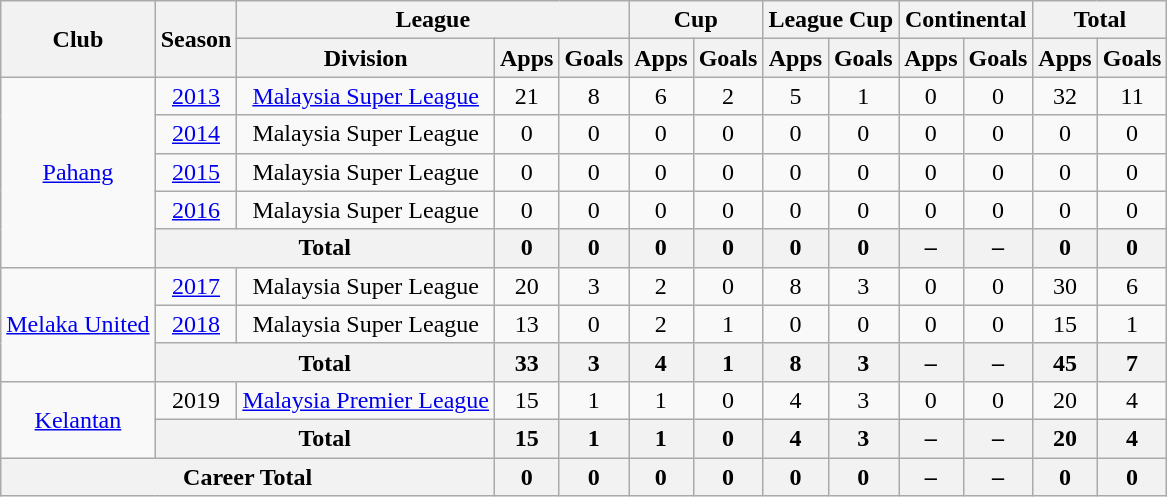<table class=wikitable style="text-align:center">
<tr>
<th rowspan=2>Club</th>
<th rowspan=2>Season</th>
<th colspan=3>League</th>
<th colspan=2>Cup</th>
<th colspan=2>League Cup</th>
<th colspan=2>Continental</th>
<th colspan=2>Total</th>
</tr>
<tr>
<th>Division</th>
<th>Apps</th>
<th>Goals</th>
<th>Apps</th>
<th>Goals</th>
<th>Apps</th>
<th>Goals</th>
<th>Apps</th>
<th>Goals</th>
<th>Apps</th>
<th>Goals</th>
</tr>
<tr>
<td rowspan="5"><a href='#'>Pahang</a></td>
<td><a href='#'>2013</a></td>
<td><a href='#'>Malaysia Super League</a></td>
<td>21</td>
<td>8</td>
<td>6</td>
<td>2</td>
<td>5</td>
<td>1</td>
<td>0</td>
<td>0</td>
<td>32</td>
<td>11</td>
</tr>
<tr>
<td><a href='#'>2014</a></td>
<td>Malaysia Super League</td>
<td>0</td>
<td>0</td>
<td>0</td>
<td>0</td>
<td>0</td>
<td>0</td>
<td>0</td>
<td>0</td>
<td>0</td>
<td>0</td>
</tr>
<tr>
<td><a href='#'>2015</a></td>
<td>Malaysia Super League</td>
<td>0</td>
<td>0</td>
<td>0</td>
<td>0</td>
<td>0</td>
<td>0</td>
<td>0</td>
<td>0</td>
<td>0</td>
<td>0</td>
</tr>
<tr>
<td><a href='#'>2016</a></td>
<td>Malaysia Super League</td>
<td>0</td>
<td>0</td>
<td>0</td>
<td>0</td>
<td>0</td>
<td>0</td>
<td>0</td>
<td>0</td>
<td>0</td>
<td>0</td>
</tr>
<tr>
<th colspan="2">Total</th>
<th>0</th>
<th>0</th>
<th>0</th>
<th>0</th>
<th>0</th>
<th>0</th>
<th>–</th>
<th>–</th>
<th>0</th>
<th>0</th>
</tr>
<tr>
<td rowspan="3"><a href='#'>Melaka United</a></td>
<td><a href='#'>2017</a></td>
<td>Malaysia Super League</td>
<td>20</td>
<td>3</td>
<td>2</td>
<td>0</td>
<td>8</td>
<td>3</td>
<td>0</td>
<td>0</td>
<td>30</td>
<td>6</td>
</tr>
<tr>
<td><a href='#'>2018</a></td>
<td>Malaysia Super League</td>
<td>13</td>
<td>0</td>
<td>2</td>
<td>1</td>
<td>0</td>
<td>0</td>
<td>0</td>
<td>0</td>
<td>15</td>
<td>1</td>
</tr>
<tr>
<th colspan="2">Total</th>
<th>33</th>
<th>3</th>
<th>4</th>
<th>1</th>
<th>8</th>
<th>3</th>
<th>–</th>
<th>–</th>
<th>45</th>
<th>7</th>
</tr>
<tr>
<td rowspan="2"><a href='#'>Kelantan</a></td>
<td>2019</td>
<td><a href='#'>Malaysia Premier League</a></td>
<td>15</td>
<td>1</td>
<td>1</td>
<td>0</td>
<td>4</td>
<td>3</td>
<td>0</td>
<td>0</td>
<td>20</td>
<td>4</td>
</tr>
<tr>
<th colspan="2">Total</th>
<th>15</th>
<th>1</th>
<th>1</th>
<th>0</th>
<th>4</th>
<th>3</th>
<th>–</th>
<th>–</th>
<th>20</th>
<th>4</th>
</tr>
<tr>
<th colspan="3">Career Total</th>
<th>0</th>
<th>0</th>
<th>0</th>
<th>0</th>
<th>0</th>
<th>0</th>
<th>–</th>
<th>–</th>
<th>0</th>
<th>0</th>
</tr>
</table>
